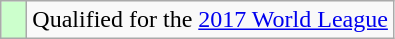<table class="wikitable" style="text-align:left;">
<tr>
<td width=10px bgcolor=#ccffcc></td>
<td>Qualified for the <a href='#'>2017 World League</a></td>
</tr>
</table>
